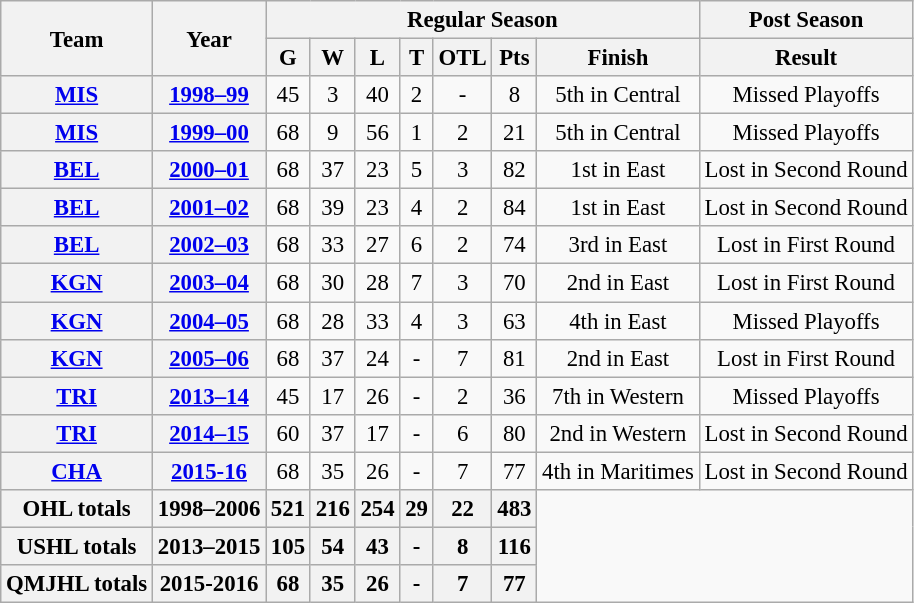<table class="wikitable" style="font-size: 95%; text-align:center;">
<tr>
<th rowspan="2">Team</th>
<th rowspan="2">Year</th>
<th colspan="7">Regular Season</th>
<th colspan="1">Post Season</th>
</tr>
<tr>
<th>G</th>
<th>W</th>
<th>L</th>
<th>T</th>
<th>OTL</th>
<th>Pts</th>
<th>Finish</th>
<th>Result</th>
</tr>
<tr>
<th><a href='#'>MIS</a></th>
<th><a href='#'>1998–99</a></th>
<td>45</td>
<td>3</td>
<td>40</td>
<td>2</td>
<td>-</td>
<td>8</td>
<td>5th in Central</td>
<td>Missed Playoffs</td>
</tr>
<tr>
<th><a href='#'>MIS</a></th>
<th><a href='#'>1999–00</a></th>
<td>68</td>
<td>9</td>
<td>56</td>
<td>1</td>
<td>2</td>
<td>21</td>
<td>5th in Central</td>
<td>Missed Playoffs</td>
</tr>
<tr>
<th><a href='#'>BEL</a></th>
<th><a href='#'>2000–01</a></th>
<td>68</td>
<td>37</td>
<td>23</td>
<td>5</td>
<td>3</td>
<td>82</td>
<td>1st in East</td>
<td>Lost in Second Round</td>
</tr>
<tr>
<th><a href='#'>BEL</a></th>
<th><a href='#'>2001–02</a></th>
<td>68</td>
<td>39</td>
<td>23</td>
<td>4</td>
<td>2</td>
<td>84</td>
<td>1st in East</td>
<td>Lost in Second Round</td>
</tr>
<tr>
<th><a href='#'>BEL</a></th>
<th><a href='#'>2002–03</a></th>
<td>68</td>
<td>33</td>
<td>27</td>
<td>6</td>
<td>2</td>
<td>74</td>
<td>3rd in East</td>
<td>Lost in First Round</td>
</tr>
<tr>
<th><a href='#'>KGN</a></th>
<th><a href='#'>2003–04</a></th>
<td>68</td>
<td>30</td>
<td>28</td>
<td>7</td>
<td>3</td>
<td>70</td>
<td>2nd in East</td>
<td>Lost in First Round</td>
</tr>
<tr>
<th><a href='#'>KGN</a></th>
<th><a href='#'>2004–05</a></th>
<td>68</td>
<td>28</td>
<td>33</td>
<td>4</td>
<td>3</td>
<td>63</td>
<td>4th in East</td>
<td>Missed Playoffs</td>
</tr>
<tr>
<th><a href='#'>KGN</a></th>
<th><a href='#'>2005–06</a></th>
<td>68</td>
<td>37</td>
<td>24</td>
<td>-</td>
<td>7</td>
<td>81</td>
<td>2nd in East</td>
<td>Lost in First Round</td>
</tr>
<tr>
<th><a href='#'>TRI</a></th>
<th><a href='#'>2013–14</a></th>
<td>45</td>
<td>17</td>
<td>26</td>
<td>-</td>
<td>2</td>
<td>36</td>
<td>7th in Western</td>
<td>Missed Playoffs</td>
</tr>
<tr>
<th><a href='#'>TRI</a></th>
<th><a href='#'>2014–15</a></th>
<td>60</td>
<td>37</td>
<td>17</td>
<td>-</td>
<td>6</td>
<td>80</td>
<td>2nd in Western</td>
<td>Lost in Second Round</td>
</tr>
<tr>
<th><a href='#'>CHA</a></th>
<th><a href='#'>2015-16</a></th>
<td>68</td>
<td>35</td>
<td>26</td>
<td>-</td>
<td>7</td>
<td>77</td>
<td>4th in Maritimes</td>
<td>Lost in Second Round</td>
</tr>
<tr align="centre" bgcolor="#dddddd">
<th>OHL totals</th>
<th>1998–2006</th>
<th>521</th>
<th>216</th>
<th>254</th>
<th>29</th>
<th>22</th>
<th>483</th>
</tr>
<tr>
<th>USHL totals</th>
<th>2013–2015</th>
<th>105</th>
<th>54</th>
<th>43</th>
<th>-</th>
<th>8</th>
<th>116</th>
</tr>
<tr>
<th>QMJHL totals</th>
<th>2015-2016</th>
<th>68</th>
<th>35</th>
<th>26</th>
<th>-</th>
<th>7</th>
<th>77</th>
</tr>
</table>
